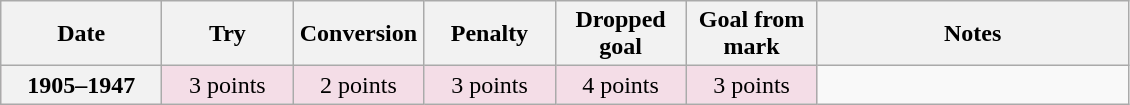<table class="wikitable">
<tr>
<th scope="col" width="100px">Date</th>
<th scope="col" width="80px">Try</th>
<th scope="col" width="80px">Conversion</th>
<th scope="col" width="80px">Penalty</th>
<th scope="col" width="80px">Dropped goal</th>
<th scope="col" width="80px">Goal from mark</th>
<th scope="col" width="200px">Notes<br></th>
</tr>
<tr style="text-align:center;background:#F4DDE7;">
<th>1905–1947</th>
<td>3 points</td>
<td>2 points</td>
<td>3 points</td>
<td>4 points</td>
<td>3 points<br></td>
</tr>
</table>
